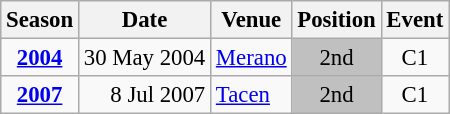<table class="wikitable" style="text-align:center; font-size:95%;">
<tr>
<th>Season</th>
<th>Date</th>
<th>Venue</th>
<th>Position</th>
<th>Event</th>
</tr>
<tr>
<td><strong><a href='#'>2004</a></strong></td>
<td align=right>30 May 2004</td>
<td align=left><a href='#'>Merano</a></td>
<td bgcolor=silver>2nd</td>
<td>C1</td>
</tr>
<tr>
<td><strong><a href='#'>2007</a></strong></td>
<td align=right>8 Jul 2007</td>
<td align=left><a href='#'>Tacen</a></td>
<td bgcolor=silver>2nd</td>
<td>C1</td>
</tr>
</table>
